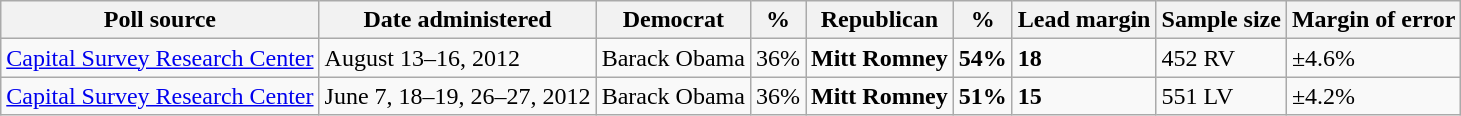<table class="wikitable">
<tr valign=bottom>
<th>Poll source</th>
<th>Date administered</th>
<th>Democrat</th>
<th>%</th>
<th>Republican</th>
<th>%</th>
<th>Lead margin</th>
<th>Sample size</th>
<th>Margin of error</th>
</tr>
<tr>
<td><a href='#'>Capital Survey Research Center</a></td>
<td>August 13–16, 2012</td>
<td>Barack Obama</td>
<td>36%</td>
<td><strong>Mitt Romney</strong></td>
<td><strong>54%</strong></td>
<td><strong>18</strong></td>
<td>452 RV</td>
<td>±4.6%</td>
</tr>
<tr>
<td><a href='#'>Capital Survey Research Center</a></td>
<td>June 7, 18–19, 26–27, 2012</td>
<td>Barack Obama</td>
<td>36%</td>
<td><strong>Mitt Romney</strong></td>
<td><strong>51%</strong></td>
<td><strong>15</strong></td>
<td>551 LV</td>
<td>±4.2%</td>
</tr>
</table>
